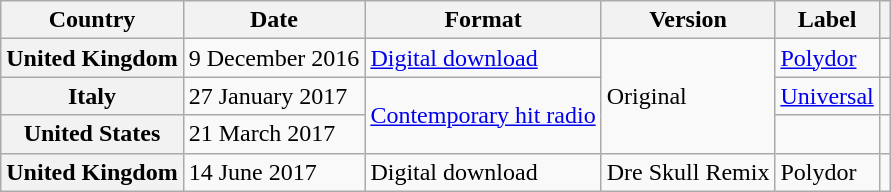<table class="wikitable plainrowheaders">
<tr>
<th scope="col">Country</th>
<th scope="col">Date</th>
<th scope="col">Format</th>
<th scope="col">Version</th>
<th scope="col">Label</th>
<th scope="col"></th>
</tr>
<tr>
<th scope="row">United Kingdom</th>
<td>9 December 2016</td>
<td><a href='#'>Digital download</a></td>
<td rowspan="3">Original</td>
<td><a href='#'>Polydor</a></td>
<td></td>
</tr>
<tr>
<th scope="row">Italy</th>
<td>27 January 2017</td>
<td rowspan="2"><a href='#'>Contemporary hit radio</a></td>
<td><a href='#'>Universal</a></td>
<td></td>
</tr>
<tr>
<th scope="row">United States</th>
<td>21 March 2017</td>
<td></td>
<td></td>
</tr>
<tr>
<th scope="row">United Kingdom</th>
<td>14 June 2017</td>
<td>Digital download</td>
<td>Dre Skull Remix</td>
<td>Polydor</td>
<td></td>
</tr>
</table>
